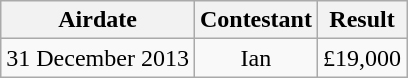<table class="wikitable" style="text-align: center;">
<tr>
<th>Airdate</th>
<th>Contestant</th>
<th>Result</th>
</tr>
<tr>
<td>31 December 2013</td>
<td>Ian</td>
<td>£19,000</td>
</tr>
</table>
